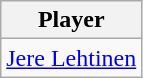<table class="wikitable">
<tr>
<th>Player</th>
</tr>
<tr>
<td><a href='#'>Jere Lehtinen</a></td>
</tr>
</table>
